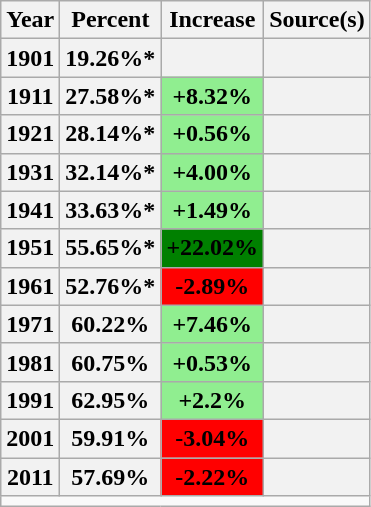<table class="wikitable">
<tr>
<th rowspan="1">Year</th>
<th rowspan="1">Percent</th>
<th rowspan="1">Increase</th>
<th rowspan="1">Source(s)</th>
</tr>
<tr>
<th>1901</th>
<th>19.26%*</th>
<th></th>
<th></th>
</tr>
<tr>
<th>1911</th>
<th>27.58%*</th>
<th style="background: lightgreen">+8.32%</th>
<th></th>
</tr>
<tr>
<th>1921</th>
<th>28.14%*</th>
<th style="background: lightgreen">+0.56%</th>
<th></th>
</tr>
<tr>
<th>1931</th>
<th>32.14%*</th>
<th style="background: lightgreen">+4.00%</th>
<th></th>
</tr>
<tr>
<th>1941</th>
<th>33.63%*</th>
<th style="background: lightgreen">+1.49%</th>
<th></th>
</tr>
<tr>
<th>1951</th>
<th>55.65%*</th>
<th style="background: green">+22.02%</th>
<th></th>
</tr>
<tr>
<th>1961</th>
<th>52.76%*</th>
<th style="background: Red">-2.89%</th>
<th></th>
</tr>
<tr>
<th>1971</th>
<th>60.22%</th>
<th style="background: lightgreen">+7.46%</th>
<th></th>
</tr>
<tr>
<th>1981</th>
<th>60.75%</th>
<th style="background: lightgreen">+0.53%</th>
<th></th>
</tr>
<tr>
<th>1991</th>
<th>62.95%</th>
<th style="background: lightgreen">+2.2%</th>
<th></th>
</tr>
<tr>
<th>2001</th>
<th>59.91%</th>
<th style="background: Red">-3.04%</th>
<th></th>
</tr>
<tr>
<th>2011</th>
<th>57.69%</th>
<th style="background: Red">-2.22%</th>
<th></th>
</tr>
<tr class="sortbottom">
<td colspan="4"></td>
</tr>
</table>
